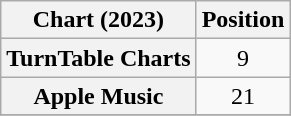<table class="wikitable sortable plainrowheaders" style="text-align:center">
<tr>
<th scope="col">Chart (2023)</th>
<th scope="col">Position</th>
</tr>
<tr>
<th scope="row">TurnTable Charts</th>
<td>9</td>
</tr>
<tr>
<th scope="row">Apple Music</th>
<td>21</td>
</tr>
<tr>
</tr>
</table>
